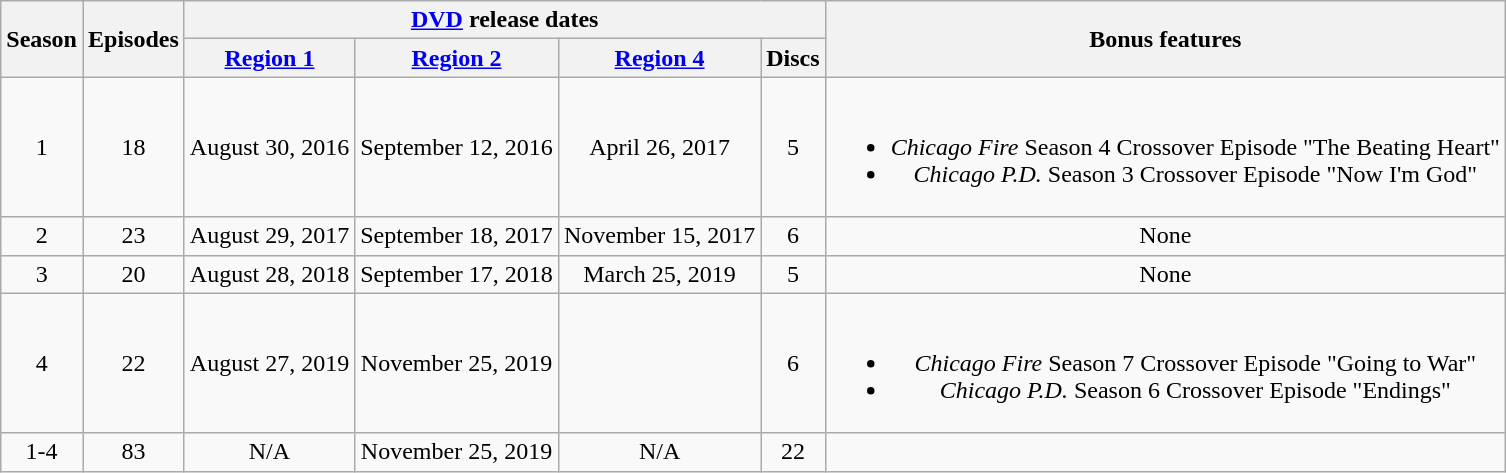<table class="wikitable plainrowheaders" style="text-align: center;">
<tr>
<th scope="col" rowspan="2">Season</th>
<th scope="col" rowspan="2">Episodes</th>
<th scope="col" colspan="4"><a href='#'>DVD</a> release dates</th>
<th scope="col" rowspan="2">Bonus features</th>
</tr>
<tr>
<th scope="col"><a href='#'>Region 1</a></th>
<th scope="col"><a href='#'>Region 2</a></th>
<th scope="col"><a href='#'>Region 4</a></th>
<th scope="col">Discs</th>
</tr>
<tr>
<td scope="row">1</td>
<td>18</td>
<td>August 30, 2016</td>
<td>September 12, 2016</td>
<td>April 26, 2017</td>
<td>5</td>
<td><br><ul><li><em>Chicago Fire</em> Season 4 Crossover Episode "The Beating Heart"</li><li><em>Chicago P.D.</em> Season 3 Crossover Episode "Now I'm God"</li></ul></td>
</tr>
<tr>
<td scope="row">2</td>
<td>23</td>
<td>August 29, 2017</td>
<td>September 18, 2017</td>
<td>November 15, 2017</td>
<td>6</td>
<td>None</td>
</tr>
<tr>
<td scope="row">3</td>
<td>20</td>
<td>August 28, 2018</td>
<td>September 17, 2018</td>
<td>March 25, 2019</td>
<td>5</td>
<td>None</td>
</tr>
<tr>
<td scope="row">4</td>
<td>22</td>
<td>August 27, 2019</td>
<td>November 25, 2019</td>
<td></td>
<td>6</td>
<td><br><ul><li><em>Chicago Fire</em> Season 7 Crossover Episode "Going to War"</li><li><em>Chicago P.D.</em> Season 6 Crossover Episode "Endings"</li></ul></td>
</tr>
<tr>
<td>1-4</td>
<td>83</td>
<td>N/A</td>
<td>November 25, 2019</td>
<td>N/A</td>
<td>22</td>
<td></td>
</tr>
</table>
